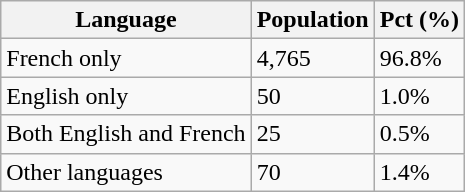<table class="wikitable">
<tr>
<th>Language</th>
<th>Population</th>
<th>Pct (%)</th>
</tr>
<tr>
<td>French only</td>
<td>4,765</td>
<td>96.8%</td>
</tr>
<tr>
<td>English only</td>
<td>50</td>
<td>1.0%</td>
</tr>
<tr>
<td>Both English and French</td>
<td>25</td>
<td>0.5%</td>
</tr>
<tr>
<td>Other languages</td>
<td>70</td>
<td>1.4%</td>
</tr>
</table>
